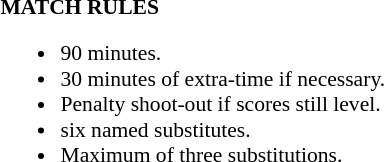<table width=100% style="font-size: 90%">
<tr>
<td width=50% valign=top><br><strong>MATCH RULES</strong><ul><li>90 minutes.</li><li>30 minutes of extra-time if necessary.</li><li>Penalty shoot-out if scores still level.</li><li>six named substitutes.</li><li>Maximum of three substitutions.</li></ul></td>
</tr>
</table>
